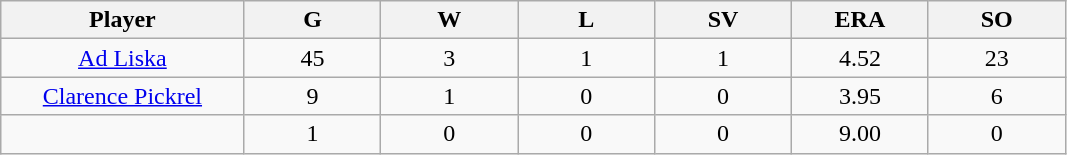<table class="wikitable sortable">
<tr>
<th bgcolor="#DDDDFF" width="16%">Player</th>
<th bgcolor="#DDDDFF" width="9%">G</th>
<th bgcolor="#DDDDFF" width="9%">W</th>
<th bgcolor="#DDDDFF" width="9%">L</th>
<th bgcolor="#DDDDFF" width="9%">SV</th>
<th bgcolor="#DDDDFF" width="9%">ERA</th>
<th bgcolor="#DDDDFF" width="9%">SO</th>
</tr>
<tr align="center">
<td><a href='#'>Ad Liska</a></td>
<td>45</td>
<td>3</td>
<td>1</td>
<td>1</td>
<td>4.52</td>
<td>23</td>
</tr>
<tr align=center>
<td><a href='#'>Clarence Pickrel</a></td>
<td>9</td>
<td>1</td>
<td>0</td>
<td>0</td>
<td>3.95</td>
<td>6</td>
</tr>
<tr align=center>
<td></td>
<td>1</td>
<td>0</td>
<td>0</td>
<td>0</td>
<td>9.00</td>
<td>0</td>
</tr>
</table>
